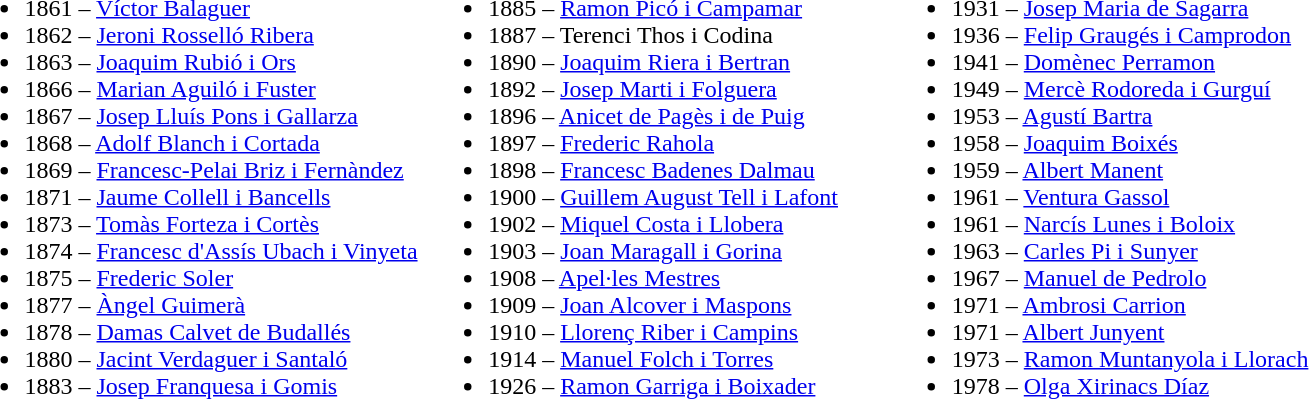<table>
<tr>
<td width="33%" valign="top"><br><ul><li>1861 – <a href='#'>Víctor Balaguer</a></li><li>1862 – <a href='#'>Jeroni Rosselló Ribera</a></li><li>1863 – <a href='#'>Joaquim Rubió i Ors</a></li><li>1866 – <a href='#'>Marian Aguiló i Fuster</a></li><li>1867 – <a href='#'>Josep Lluís Pons i Gallarza</a></li><li>1868 – <a href='#'>Adolf Blanch i Cortada</a></li><li>1869 – <a href='#'>Francesc-Pelai Briz i Fernàndez</a></li><li>1871 – <a href='#'>Jaume Collell i Bancells</a></li><li>1873 – <a href='#'>Tomàs Forteza i Cortès</a></li><li>1874 – <a href='#'>Francesc d'Assís Ubach i Vinyeta</a></li><li>1875 – <a href='#'>Frederic Soler</a></li><li>1877 – <a href='#'>Àngel Guimerà</a></li><li>1878 – <a href='#'>Damas Calvet de Budallés</a></li><li>1880 – <a href='#'>Jacint Verdaguer i Santaló</a></li><li>1883 – <a href='#'>Josep Franquesa i Gomis</a></li></ul></td>
<td width="33%" valign="top"><br><ul><li>1885 – <a href='#'>Ramon Picó i Campamar</a></li><li>1887 – Terenci Thos i Codina</li><li>1890 – <a href='#'>Joaquim Riera i Bertran</a></li><li>1892 – <a href='#'>Josep Marti i Folguera</a></li><li>1896 – <a href='#'>Anicet de Pagès i de Puig</a></li><li>1897 – <a href='#'>Frederic Rahola</a></li><li>1898 – <a href='#'>Francesc Badenes Dalmau</a></li><li>1900 – <a href='#'>Guillem August Tell i Lafont</a></li><li>1902 – <a href='#'>Miquel Costa i Llobera</a></li><li>1903 – <a href='#'>Joan Maragall i Gorina</a></li><li>1908 – <a href='#'>Apel·les Mestres</a></li><li>1909 – <a href='#'>Joan Alcover i Maspons</a></li><li>1910 – <a href='#'>Llorenç Riber i Campins</a></li><li>1914 – <a href='#'>Manuel Folch i Torres</a></li><li>1926 – <a href='#'>Ramon Garriga i Boixader</a></li></ul></td>
<td width="33%" valign="top"><br><ul><li>1931 – <a href='#'>Josep Maria de Sagarra</a></li><li>1936 – <a href='#'>Felip Graugés i Camprodon</a></li><li>1941 – <a href='#'>Domènec Perramon</a></li><li>1949 – <a href='#'>Mercè Rodoreda i Gurguí</a></li><li>1953 – <a href='#'>Agustí Bartra</a></li><li>1958 – <a href='#'>Joaquim Boixés</a></li><li>1959 – <a href='#'>Albert Manent</a></li><li>1961 – <a href='#'>Ventura Gassol</a></li><li>1961 – <a href='#'>Narcís Lunes i Boloix</a></li><li>1963 – <a href='#'>Carles Pi i Sunyer</a></li><li>1967 – <a href='#'>Manuel de Pedrolo</a></li><li>1971 – <a href='#'>Ambrosi Carrion</a></li><li>1971 – <a href='#'>Albert Junyent</a></li><li>1973 – <a href='#'>Ramon Muntanyola i Llorach</a></li><li>1978 – <a href='#'>Olga Xirinacs Díaz</a></li></ul></td>
</tr>
</table>
